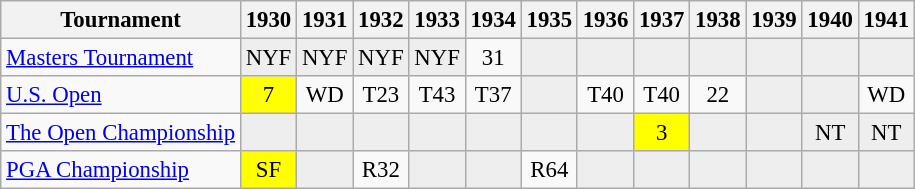<table class="wikitable" style="font-size:95%;text-align:center;">
<tr>
<th>Tournament</th>
<th>1930</th>
<th>1931</th>
<th>1932</th>
<th>1933</th>
<th>1934</th>
<th>1935</th>
<th>1936</th>
<th>1937</th>
<th>1938</th>
<th>1939</th>
<th>1940</th>
<th>1941</th>
</tr>
<tr>
<td align="left"><a href='#'>Masters Tournament</a></td>
<td style="background:#eeeeee;">NYF</td>
<td style="background:#eeeeee;">NYF</td>
<td style="background:#eeeeee;">NYF</td>
<td style="background:#eeeeee;">NYF</td>
<td>31</td>
<td style="background:#eeeeee;"></td>
<td style="background:#eeeeee;"></td>
<td style="background:#eeeeee;"></td>
<td style="background:#eeeeee;"></td>
<td style="background:#eeeeee;"></td>
<td style="background:#eeeeee;"></td>
<td style="background:#eeeeee;"></td>
</tr>
<tr>
<td align="left"><a href='#'>U.S. Open</a></td>
<td style="background:yellow;">7</td>
<td>WD</td>
<td>T23</td>
<td>T43</td>
<td>T37</td>
<td style="background:#eeeeee;"></td>
<td>T40</td>
<td>T40</td>
<td>22</td>
<td style="background:#eeeeee;"></td>
<td style="background:#eeeeee;"></td>
<td>WD</td>
</tr>
<tr>
<td align="left"><a href='#'>The Open Championship</a></td>
<td style="background:#eeeeee;"></td>
<td style="background:#eeeeee;"></td>
<td style="background:#eeeeee;"></td>
<td style="background:#eeeeee;"></td>
<td style="background:#eeeeee;"></td>
<td style="background:#eeeeee;"></td>
<td style="background:#eeeeee;"></td>
<td style="background:yellow;">3</td>
<td style="background:#eeeeee;"></td>
<td style="background:#eeeeee;"></td>
<td style="background:#eeeeee;">NT</td>
<td style="background:#eeeeee;">NT</td>
</tr>
<tr>
<td align="left"><a href='#'>PGA Championship</a></td>
<td style="background:yellow;">SF</td>
<td style="background:#eeeeee;"></td>
<td>R32</td>
<td style="background:#eeeeee;"></td>
<td style="background:#eeeeee;"></td>
<td>R64</td>
<td style="background:#eeeeee;"></td>
<td style="background:#eeeeee;"></td>
<td style="background:#eeeeee;"></td>
<td style="background:#eeeeee;"></td>
<td style="background:#eeeeee;"></td>
<td style="background:#eeeeee;"></td>
</tr>
</table>
